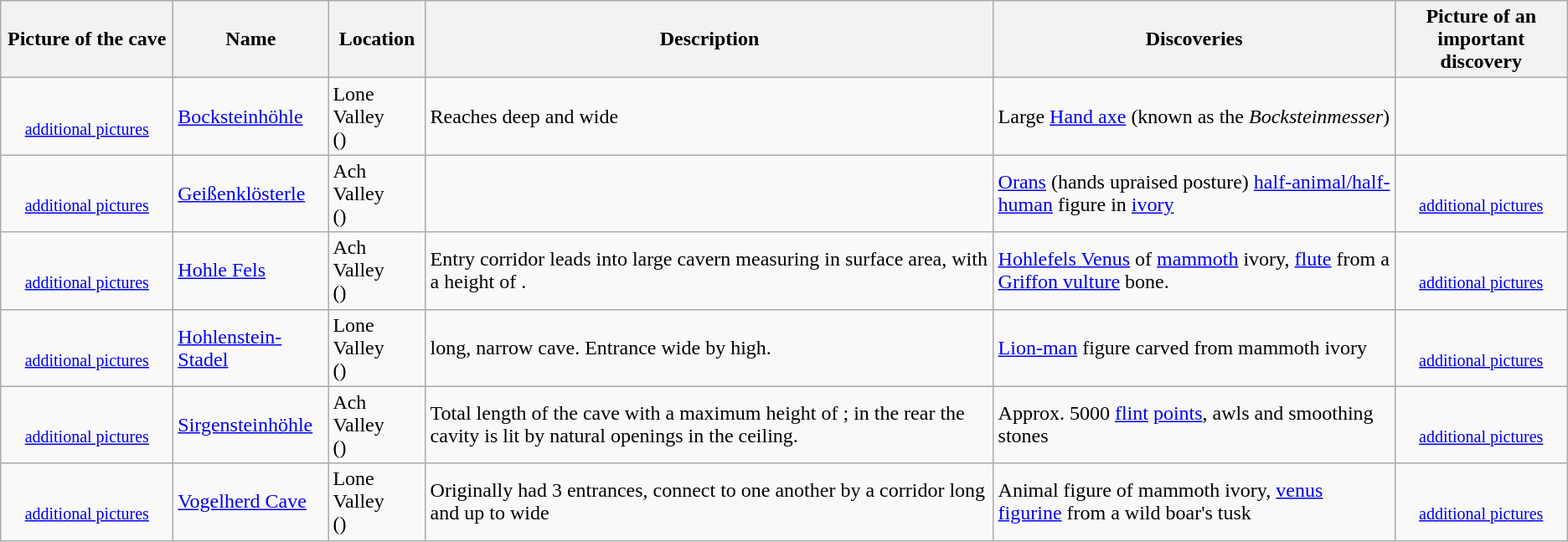<table class="wikitable sortable">
<tr>
<th class="unsortable" width="130">Picture of the cave</th>
<th>Name</th>
<th>Location</th>
<th>Description</th>
<th>Discoveries</th>
<th class="unsortable" width="130">Picture of an important discovery</th>
</tr>
<tr>
<td align="center"><br><small><a href='#'>additional pictures</a></small></td>
<td><a href='#'>Bocksteinhöhle</a></td>
<td>Lone Valley<br>()</td>
<td>Reaches  deep and  wide</td>
<td>Large <a href='#'>Hand axe</a> (known as the <em>Bocksteinmesser</em>)</td>
<td align="center"></td>
</tr>
<tr>
<td align="center"><br><small><a href='#'>additional pictures</a></small></td>
<td><a href='#'>Geißenklösterle</a></td>
<td>Ach Valley<br>()</td>
<td></td>
<td><a href='#'>Orans</a> (hands upraised posture) <a href='#'>half-animal/half-human</a> figure in <a href='#'>ivory</a></td>
<td align="center"><br><small><a href='#'>additional pictures</a></small></td>
</tr>
<tr>
<td align="center"><br><small><a href='#'>additional pictures</a></small></td>
<td><a href='#'>Hohle Fels</a></td>
<td>Ach Valley<br>()</td>
<td>Entry corridor leads into large cavern measuring  in surface area, with a height of .</td>
<td><a href='#'>Hohlefels Venus</a> of <a href='#'>mammoth</a> ivory, <a href='#'>flute</a> from a <a href='#'>Griffon vulture</a> bone.</td>
<td align="center"><br><small><a href='#'>additional pictures</a></small></td>
</tr>
<tr>
<td align="center"><br><small><a href='#'>additional pictures</a></small></td>
<td><a href='#'>Hohlenstein-Stadel</a></td>
<td>Lone Valley<br>()</td>
<td> long, narrow cave.  Entrance  wide by high.</td>
<td><a href='#'>Lion-man</a> figure carved from mammoth ivory</td>
<td align="center"><br><small><a href='#'>additional pictures</a></small></td>
</tr>
<tr>
<td align="center"><br><small><a href='#'>additional pictures</a></small></td>
<td><a href='#'>Sirgensteinhöhle</a></td>
<td>Ach Valley<br>()</td>
<td>Total length of the cave  with a maximum height of ; in the rear the cavity is lit by natural openings in the ceiling.</td>
<td>Approx. 5000 <a href='#'>flint</a> <a href='#'>points</a>, awls and smoothing stones</td>
<td align="center"><br><small><a href='#'>additional pictures</a></small></td>
</tr>
<tr>
<td align="center"><br><small><a href='#'>additional pictures</a></small></td>
<td><a href='#'>Vogelherd Cave</a></td>
<td>Lone Valley<br>()</td>
<td>Originally had 3 entrances, connect to one another by a corridor  long and up to  wide</td>
<td>Animal figure of mammoth ivory, <a href='#'>venus figurine</a> from a wild boar's tusk</td>
<td align="center"><br><small><a href='#'>additional pictures</a></small></td>
</tr>
</table>
